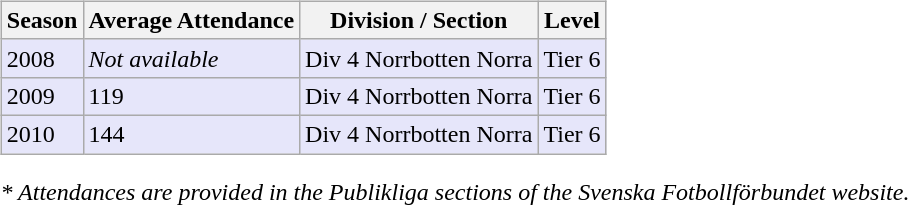<table>
<tr>
<td valign="top" width=0%><br><table class="wikitable">
<tr style="background:#f0f6fa;">
<th><strong>Season</strong></th>
<th><strong>Average Attendance</strong></th>
<th><strong>Division / Section</strong></th>
<th><strong>Level</strong></th>
</tr>
<tr>
<td style="background:#E6E6FA;">2008</td>
<td style="background:#E6E6FA;"><em>Not available</em></td>
<td style="background:#E6E6FA;">Div 4 Norrbotten Norra</td>
<td style="background:#E6E6FA;">Tier 6</td>
</tr>
<tr>
<td style="background:#E6E6FA;">2009</td>
<td style="background:#E6E6FA;">119</td>
<td style="background:#E6E6FA;">Div 4 Norrbotten Norra</td>
<td style="background:#E6E6FA;">Tier 6</td>
</tr>
<tr>
<td style="background:#E6E6FA;">2010</td>
<td style="background:#E6E6FA;">144</td>
<td style="background:#E6E6FA;">Div 4 Norrbotten Norra</td>
<td style="background:#E6E6FA;">Tier 6</td>
</tr>
</table>
<em>* Attendances are provided in the Publikliga sections of the Svenska Fotbollförbundet website.</em></td>
</tr>
</table>
